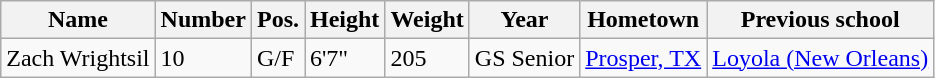<table class="wikitable sortable">
<tr>
<th>Name</th>
<th>Number</th>
<th>Pos.</th>
<th>Height</th>
<th>Weight</th>
<th>Year</th>
<th>Hometown</th>
<th class="unsortable">Previous school</th>
</tr>
<tr>
<td>Zach Wrightsil</td>
<td>10</td>
<td>G/F</td>
<td>6'7"</td>
<td>205</td>
<td>GS Senior</td>
<td><a href='#'>Prosper, TX</a></td>
<td><a href='#'>Loyola (New Orleans)</a></td>
</tr>
</table>
